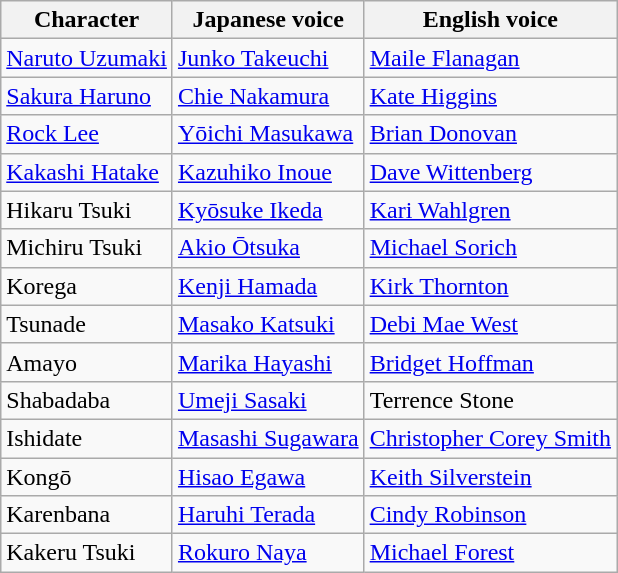<table class="wikitable">
<tr>
<th>Character</th>
<th>Japanese voice</th>
<th>English voice</th>
</tr>
<tr>
<td><a href='#'>Naruto Uzumaki</a></td>
<td><a href='#'>Junko Takeuchi</a></td>
<td><a href='#'>Maile Flanagan</a></td>
</tr>
<tr>
<td><a href='#'>Sakura Haruno</a></td>
<td><a href='#'>Chie Nakamura</a></td>
<td><a href='#'>Kate Higgins</a></td>
</tr>
<tr>
<td><a href='#'>Rock Lee</a></td>
<td><a href='#'>Yōichi Masukawa</a></td>
<td><a href='#'>Brian Donovan</a></td>
</tr>
<tr>
<td><a href='#'>Kakashi Hatake</a></td>
<td><a href='#'>Kazuhiko Inoue</a></td>
<td><a href='#'>Dave Wittenberg</a></td>
</tr>
<tr>
<td>Hikaru Tsuki</td>
<td><a href='#'>Kyōsuke Ikeda</a></td>
<td><a href='#'>Kari Wahlgren</a></td>
</tr>
<tr>
<td>Michiru Tsuki</td>
<td><a href='#'>Akio Ōtsuka</a></td>
<td><a href='#'>Michael Sorich</a></td>
</tr>
<tr>
<td>Korega</td>
<td><a href='#'>Kenji Hamada</a></td>
<td><a href='#'>Kirk Thornton</a></td>
</tr>
<tr>
<td>Tsunade</td>
<td><a href='#'>Masako Katsuki</a></td>
<td><a href='#'>Debi Mae West</a></td>
</tr>
<tr>
<td>Amayo</td>
<td><a href='#'>Marika Hayashi</a></td>
<td><a href='#'>Bridget Hoffman</a></td>
</tr>
<tr>
<td>Shabadaba</td>
<td><a href='#'>Umeji Sasaki</a></td>
<td>Terrence Stone</td>
</tr>
<tr>
<td>Ishidate</td>
<td><a href='#'>Masashi Sugawara</a></td>
<td><a href='#'>Christopher Corey Smith</a></td>
</tr>
<tr>
<td>Kongō</td>
<td><a href='#'>Hisao Egawa</a></td>
<td><a href='#'>Keith Silverstein</a></td>
</tr>
<tr>
<td>Karenbana</td>
<td><a href='#'>Haruhi Terada</a></td>
<td><a href='#'>Cindy Robinson</a></td>
</tr>
<tr>
<td>Kakeru Tsuki</td>
<td><a href='#'>Rokuro Naya</a></td>
<td><a href='#'>Michael Forest</a></td>
</tr>
</table>
